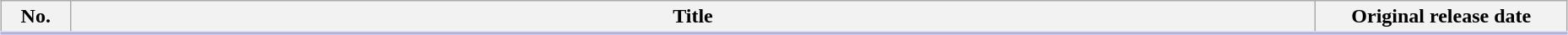<table class="wikitable" style="width:98%; margin:auto; background:#FFF">
<tr style="border-bottom: 3px solid #CCF;">
<th style="width:3em;">No.</th>
<th>Title</th>
<th style="width:12em;">Original release date</th>
</tr>
<tr>
</tr>
</table>
